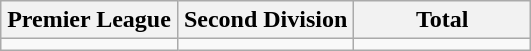<table class="wikitable">
<tr>
<th width="33%">Premier League</th>
<th width="33%">Second Division</th>
<th width="33%">Total</th>
</tr>
<tr>
<td></td>
<td></td>
<td></td>
</tr>
</table>
